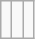<table class="wikitable">
<tr valign="top">
<td><br></td>
<td></td>
<td><br></td>
</tr>
</table>
